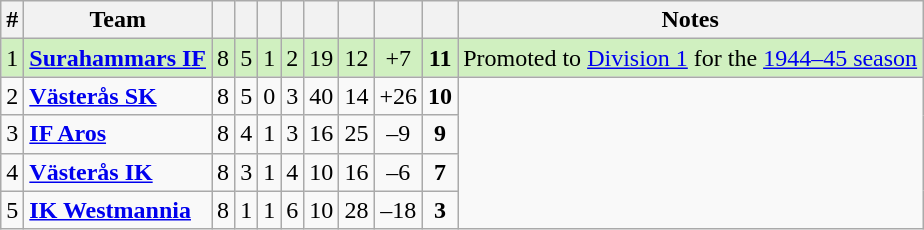<table class="wikitable sortable">
<tr>
<th>#</th>
<th>Team</th>
<th></th>
<th></th>
<th></th>
<th></th>
<th></th>
<th></th>
<th></th>
<th></th>
<th>Notes</th>
</tr>
<tr style="background: #D0F0C0;">
<td>1</td>
<td style="font-weight:bold;"><a href='#'>Surahammars IF</a></td>
<td style="text-align: center;">8</td>
<td style="text-align: center;">5</td>
<td style="text-align: center;">1</td>
<td style="text-align: center;">2</td>
<td style="text-align: center;">19</td>
<td style="text-align: center;">12</td>
<td style="text-align: center;">+7</td>
<td style="text-align: center; font-weight:bold;">11</td>
<td>Promoted to <a href='#'>Division 1</a> for the <a href='#'>1944–45 season</a></td>
</tr>
<tr>
<td>2</td>
<td style="font-weight:bold;"><a href='#'>Västerås SK</a></td>
<td style="text-align: center;">8</td>
<td style="text-align: center;">5</td>
<td style="text-align: center;">0</td>
<td style="text-align: center;">3</td>
<td style="text-align: center;">40</td>
<td style="text-align: center;">14</td>
<td style="text-align: center;">+26</td>
<td style="text-align: center; font-weight:bold;">10</td>
</tr>
<tr>
<td>3</td>
<td style="font-weight:bold;"><a href='#'>IF Aros</a></td>
<td style="text-align: center;">8</td>
<td style="text-align: center;">4</td>
<td style="text-align: center;">1</td>
<td style="text-align: center;">3</td>
<td style="text-align: center;">16</td>
<td style="text-align: center;">25</td>
<td style="text-align: center;">–9</td>
<td style="text-align: center; font-weight:bold;">9</td>
</tr>
<tr>
<td>4</td>
<td style="font-weight:bold;"><a href='#'>Västerås IK</a></td>
<td style="text-align: center;">8</td>
<td style="text-align: center;">3</td>
<td style="text-align: center;">1</td>
<td style="text-align: center;">4</td>
<td style="text-align: center;">10</td>
<td style="text-align: center;">16</td>
<td style="text-align: center;">–6</td>
<td style="text-align: center; font-weight:bold;">7</td>
</tr>
<tr>
<td>5</td>
<td style="font-weight:bold;"><a href='#'>IK Westmannia</a></td>
<td style="text-align: center;">8</td>
<td style="text-align: center;">1</td>
<td style="text-align: center;">1</td>
<td style="text-align: center;">6</td>
<td style="text-align: center;">10</td>
<td style="text-align: center;">28</td>
<td style="text-align: center;">–18</td>
<td style="text-align: center; font-weight:bold;">3</td>
</tr>
</table>
